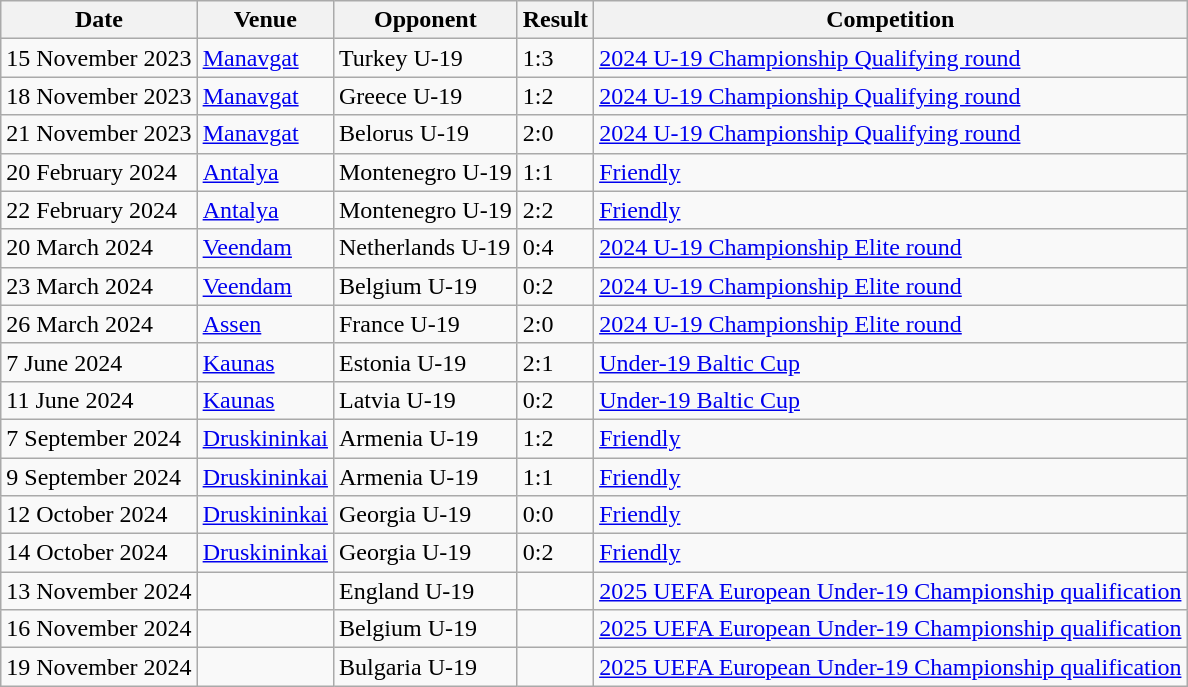<table class="wikitable">
<tr>
<th>Date</th>
<th>Venue</th>
<th>Opponent</th>
<th>Result</th>
<th>Competition</th>
</tr>
<tr>
<td>15 November 2023</td>
<td> <a href='#'>Manavgat</a></td>
<td> Turkey U-19</td>
<td>1:3</td>
<td><a href='#'>2024 U-19 Championship Qualifying round</a></td>
</tr>
<tr>
<td>18 November 2023</td>
<td> <a href='#'>Manavgat</a></td>
<td> Greece U-19</td>
<td>1:2</td>
<td><a href='#'>2024 U-19 Championship Qualifying round</a></td>
</tr>
<tr>
<td>21 November 2023</td>
<td> <a href='#'>Manavgat</a></td>
<td> Belorus U-19</td>
<td>2:0</td>
<td><a href='#'>2024 U-19 Championship Qualifying round</a></td>
</tr>
<tr>
<td>20 February 2024</td>
<td> <a href='#'>Antalya</a></td>
<td> Montenegro U-19</td>
<td>1:1</td>
<td><a href='#'>Friendly</a></td>
</tr>
<tr>
<td>22 February 2024</td>
<td> <a href='#'>Antalya</a></td>
<td> Montenegro U-19</td>
<td>2:2</td>
<td><a href='#'>Friendly</a></td>
</tr>
<tr>
<td>20 March 2024</td>
<td> <a href='#'>Veendam</a></td>
<td> Netherlands U-19</td>
<td>0:4</td>
<td><a href='#'>2024 U-19 Championship Elite round</a></td>
</tr>
<tr>
<td>23 March 2024</td>
<td> <a href='#'>Veendam</a></td>
<td> Belgium U-19</td>
<td>0:2</td>
<td><a href='#'>2024 U-19 Championship Elite round</a></td>
</tr>
<tr>
<td>26 March 2024</td>
<td> <a href='#'>Assen</a></td>
<td> France U-19</td>
<td>2:0</td>
<td><a href='#'>2024 U-19 Championship Elite round</a></td>
</tr>
<tr>
<td>7 June 2024</td>
<td> <a href='#'>Kaunas</a></td>
<td> Estonia U-19</td>
<td>2:1</td>
<td><a href='#'>Under-19 Baltic Cup</a></td>
</tr>
<tr>
<td>11 June 2024</td>
<td> <a href='#'>Kaunas</a></td>
<td> Latvia U-19</td>
<td>0:2</td>
<td><a href='#'>Under-19 Baltic Cup</a></td>
</tr>
<tr>
<td>7 September 2024</td>
<td> <a href='#'>Druskininkai</a></td>
<td> Armenia U-19</td>
<td>1:2</td>
<td><a href='#'>Friendly</a></td>
</tr>
<tr>
<td>9 September 2024</td>
<td> <a href='#'>Druskininkai</a></td>
<td> Armenia U-19</td>
<td>1:1</td>
<td><a href='#'>Friendly</a></td>
</tr>
<tr>
<td>12 October 2024</td>
<td> <a href='#'>Druskininkai</a></td>
<td> Georgia U-19</td>
<td>0:0</td>
<td><a href='#'>Friendly</a></td>
</tr>
<tr>
<td>14 October 2024</td>
<td> <a href='#'>Druskininkai</a></td>
<td> Georgia U-19</td>
<td>0:2</td>
<td><a href='#'>Friendly</a></td>
</tr>
<tr>
<td>13 November 2024</td>
<td></td>
<td> England U-19</td>
<td></td>
<td><a href='#'>2025 UEFA European Under-19 Championship qualification</a></td>
</tr>
<tr>
<td>16 November 2024</td>
<td></td>
<td> Belgium U-19</td>
<td></td>
<td><a href='#'>2025 UEFA European Under-19 Championship qualification</a></td>
</tr>
<tr>
<td>19 November 2024</td>
<td></td>
<td> Bulgaria U-19</td>
<td></td>
<td><a href='#'>2025 UEFA European Under-19 Championship qualification</a></td>
</tr>
</table>
